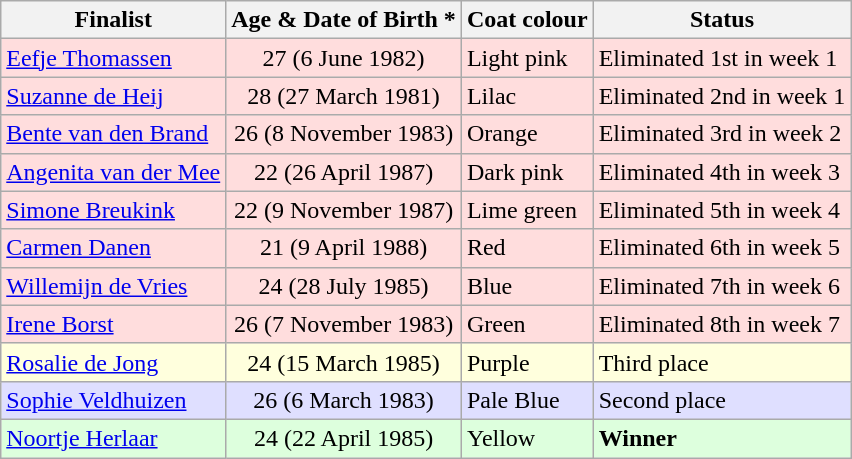<table class="wikitable">
<tr>
<th>Finalist</th>
<th>Age & Date of Birth *</th>
<th>Coat colour</th>
<th>Status</th>
</tr>
<tr style="background:#ffdddd;">
<td><a href='#'>Eefje Thomassen</a></td>
<td align="center">27 (6 June 1982)</td>
<td>Light pink</td>
<td>Eliminated 1st in week 1</td>
</tr>
<tr style="background:#ffdddd;">
<td><a href='#'>Suzanne de Heij</a></td>
<td align="center">28 (27 March 1981)</td>
<td>Lilac</td>
<td>Eliminated 2nd in week 1</td>
</tr>
<tr style="background:#ffdddd;">
<td><a href='#'>Bente van den Brand</a></td>
<td align="center">26 (8 November 1983)</td>
<td>Orange</td>
<td>Eliminated 3rd in week 2</td>
</tr>
<tr style="background:#ffdddd;">
<td><a href='#'>Angenita van der Mee</a></td>
<td align="center">22 (26 April 1987)</td>
<td>Dark pink</td>
<td>Eliminated 4th in week 3</td>
</tr>
<tr style="background:#ffdddd;">
<td><a href='#'>Simone Breukink</a></td>
<td align="center">22 (9 November 1987)</td>
<td>Lime green</td>
<td>Eliminated 5th in week 4</td>
</tr>
<tr style="background:#ffdddd;">
<td><a href='#'>Carmen Danen</a></td>
<td align="center">21 (9 April 1988)</td>
<td>Red</td>
<td>Eliminated 6th in week 5</td>
</tr>
<tr style="background:#ffdddd;">
<td><a href='#'>Willemijn de Vries</a></td>
<td align="center">24 (28 July 1985)</td>
<td>Blue</td>
<td>Eliminated 7th in week 6</td>
</tr>
<tr style="background:#ffdddd;">
<td><a href='#'>Irene Borst</a></td>
<td align="center">26 (7 November 1983)</td>
<td>Green</td>
<td>Eliminated 8th in week 7</td>
</tr>
<tr style="background:#ffffdd;">
<td><a href='#'>Rosalie de Jong</a></td>
<td align="center">24 (15 March 1985)</td>
<td>Purple</td>
<td>Third place</td>
</tr>
<tr style="background:#dfdfff;">
<td><a href='#'>Sophie Veldhuizen</a></td>
<td align="center">26 (6 March 1983)</td>
<td>Pale Blue</td>
<td>Second place</td>
</tr>
<tr style="background:#ddffdd;">
<td><a href='#'>Noortje Herlaar</a></td>
<td align="center">24 (22 April 1985)</td>
<td>Yellow</td>
<td><strong>Winner</strong></td>
</tr>
</table>
